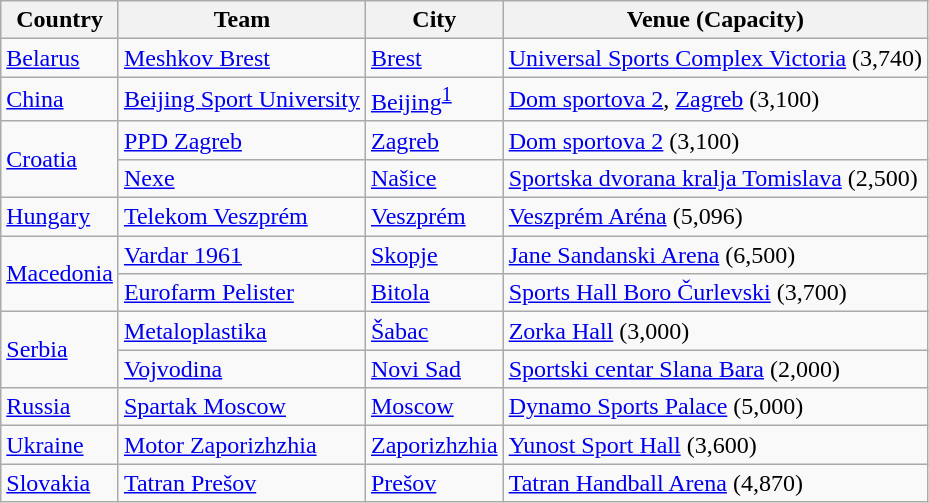<table class="wikitable">
<tr>
<th>Country</th>
<th>Team</th>
<th>City</th>
<th>Venue (Capacity)</th>
</tr>
<tr>
<td> <a href='#'>Belarus</a></td>
<td><a href='#'>Meshkov Brest</a></td>
<td><a href='#'>Brest</a></td>
<td><a href='#'>Universal Sports Complex Victoria</a> (3,740)</td>
</tr>
<tr>
<td> <a href='#'>China</a></td>
<td><a href='#'>Beijing Sport University</a></td>
<td><a href='#'>Beijing</a><sup><a href='#'>1</a></sup></td>
<td><a href='#'>Dom sportova 2</a>, <a href='#'>Zagreb</a> (3,100)</td>
</tr>
<tr>
<td rowspan="2"> <a href='#'>Croatia</a></td>
<td><a href='#'>PPD Zagreb</a></td>
<td><a href='#'>Zagreb</a></td>
<td><a href='#'>Dom sportova 2</a> (3,100)</td>
</tr>
<tr>
<td><a href='#'>Nexe</a></td>
<td><a href='#'>Našice</a></td>
<td><a href='#'>Sportska dvorana kralja Tomislava</a> (2,500)</td>
</tr>
<tr>
<td> <a href='#'>Hungary</a></td>
<td><a href='#'>Telekom Veszprém</a></td>
<td><a href='#'>Veszprém</a></td>
<td><a href='#'>Veszprém Aréna</a> (5,096)</td>
</tr>
<tr>
<td rowspan="2"> <a href='#'>Macedonia</a></td>
<td><a href='#'>Vardar 1961</a></td>
<td><a href='#'>Skopje</a></td>
<td><a href='#'>Jane Sandanski Arena</a> (6,500)</td>
</tr>
<tr>
<td><a href='#'>Eurofarm Pelister</a></td>
<td><a href='#'>Bitola</a></td>
<td><a href='#'>Sports Hall Boro Čurlevski</a> (3,700)</td>
</tr>
<tr>
<td rowspan="2"> <a href='#'>Serbia</a></td>
<td><a href='#'>Metaloplastika</a></td>
<td><a href='#'>Šabac</a></td>
<td><a href='#'>Zorka Hall</a> (3,000)</td>
</tr>
<tr>
<td><a href='#'>Vojvodina</a></td>
<td><a href='#'>Novi Sad</a></td>
<td><a href='#'>Sportski centar Slana Bara</a> (2,000)</td>
</tr>
<tr>
<td> <a href='#'>Russia</a></td>
<td><a href='#'>Spartak Moscow</a></td>
<td><a href='#'>Moscow</a></td>
<td><a href='#'>Dynamo Sports Palace</a> (5,000)</td>
</tr>
<tr>
<td> <a href='#'>Ukraine</a></td>
<td><a href='#'>Motor Zaporizhzhia</a></td>
<td><a href='#'>Zaporizhzhia</a></td>
<td><a href='#'>Yunost Sport Hall</a> (3,600)</td>
</tr>
<tr>
<td> <a href='#'>Slovakia</a></td>
<td><a href='#'>Tatran Prešov</a></td>
<td><a href='#'>Prešov</a></td>
<td><a href='#'>Tatran Handball Arena</a> (4,870)</td>
</tr>
</table>
